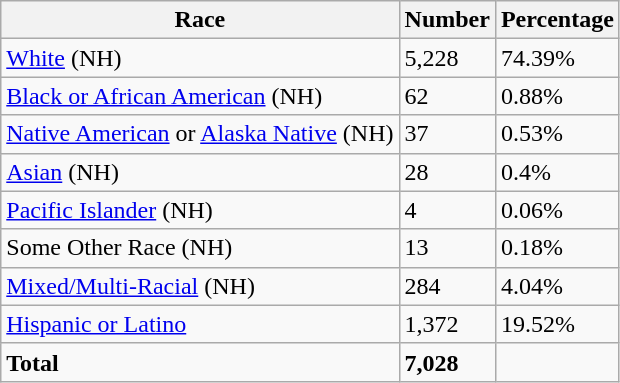<table class="wikitable">
<tr>
<th>Race</th>
<th>Number</th>
<th>Percentage</th>
</tr>
<tr>
<td><a href='#'>White</a> (NH)</td>
<td>5,228</td>
<td>74.39%</td>
</tr>
<tr>
<td><a href='#'>Black or African American</a> (NH)</td>
<td>62</td>
<td>0.88%</td>
</tr>
<tr>
<td><a href='#'>Native American</a> or <a href='#'>Alaska Native</a> (NH)</td>
<td>37</td>
<td>0.53%</td>
</tr>
<tr>
<td><a href='#'>Asian</a> (NH)</td>
<td>28</td>
<td>0.4%</td>
</tr>
<tr>
<td><a href='#'>Pacific Islander</a> (NH)</td>
<td>4</td>
<td>0.06%</td>
</tr>
<tr>
<td>Some Other Race (NH)</td>
<td>13</td>
<td>0.18%</td>
</tr>
<tr>
<td><a href='#'>Mixed/Multi-Racial</a> (NH)</td>
<td>284</td>
<td>4.04%</td>
</tr>
<tr>
<td><a href='#'>Hispanic or Latino</a></td>
<td>1,372</td>
<td>19.52%</td>
</tr>
<tr>
<td><strong>Total</strong></td>
<td><strong>7,028</strong></td>
<td></td>
</tr>
</table>
